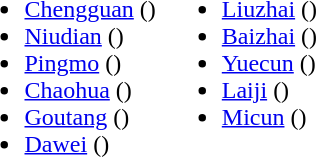<table>
<tr>
<td valign="top"><br><ul><li><a href='#'>Chengguan</a> ()</li><li><a href='#'>Niudian</a> ()</li><li><a href='#'>Pingmo</a> ()</li><li><a href='#'>Chaohua</a> ()</li><li><a href='#'>Goutang</a> ()</li><li><a href='#'>Dawei</a> ()</li></ul></td>
<td valign="top"><br><ul><li><a href='#'>Liuzhai</a> ()</li><li><a href='#'>Baizhai</a> ()</li><li><a href='#'>Yuecun</a> ()</li><li><a href='#'>Laiji</a> ()</li><li><a href='#'>Micun</a> ()</li></ul></td>
</tr>
</table>
